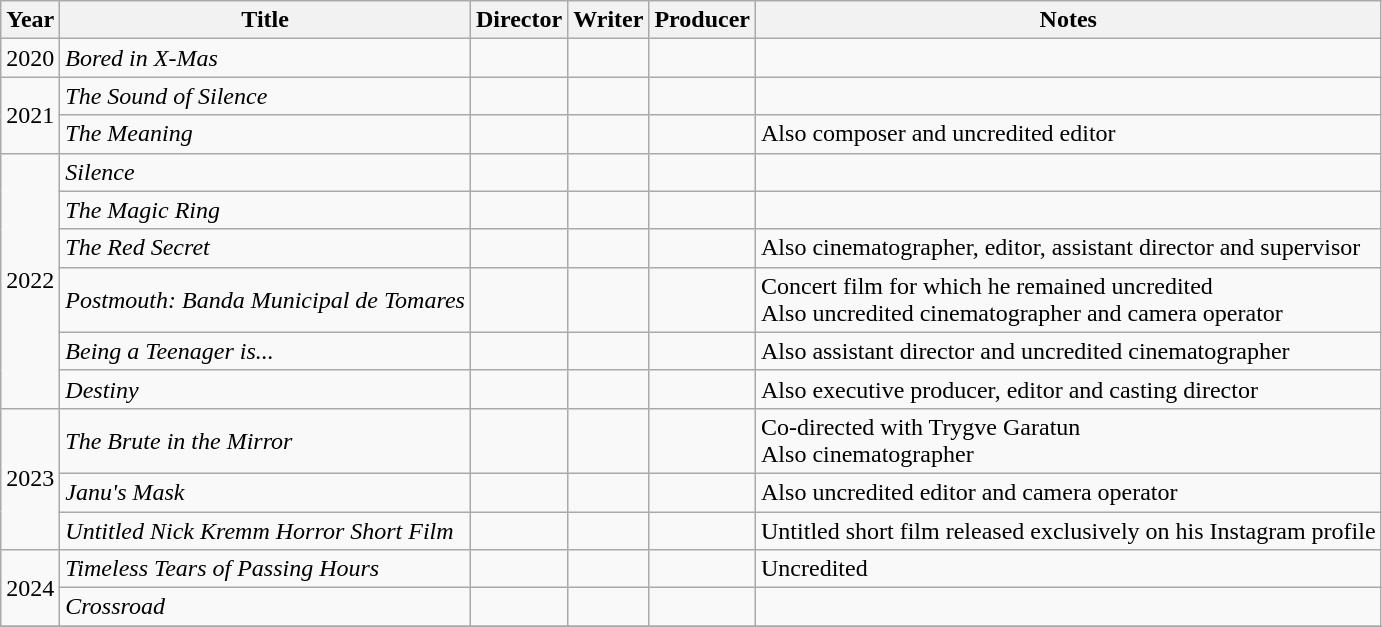<table class= wikitable sortable>
<tr>
<th>Year</th>
<th>Title</th>
<th>Director</th>
<th>Writer</th>
<th>Producer</th>
<th>Notes</th>
</tr>
<tr>
<td>2020</td>
<td><em>Bored in X-Mas</em></td>
<td></td>
<td></td>
<td></td>
<td></td>
</tr>
<tr>
<td rowspan=2>2021</td>
<td><em>The Sound of Silence</em></td>
<td></td>
<td></td>
<td></td>
<td></td>
</tr>
<tr>
<td><em>The Meaning</em></td>
<td></td>
<td></td>
<td></td>
<td>Also composer and uncredited editor</td>
</tr>
<tr>
<td rowspan=6>2022</td>
<td><em>Silence</em></td>
<td></td>
<td></td>
<td></td>
<td></td>
</tr>
<tr>
<td><em>The Magic Ring</em></td>
<td></td>
<td></td>
<td></td>
<td></td>
</tr>
<tr>
<td><em>The Red Secret</em></td>
<td></td>
<td></td>
<td></td>
<td>Also cinematographer, editor, assistant director and supervisor</td>
</tr>
<tr>
<td><em>Postmouth: Banda Municipal de Tomares</em></td>
<td></td>
<td></td>
<td></td>
<td>Concert film for which he remained uncredited<br>Also uncredited cinematographer and camera operator</td>
</tr>
<tr>
<td><em>Being a Teenager is...</em></td>
<td></td>
<td></td>
<td></td>
<td>Also assistant director and uncredited cinematographer</td>
</tr>
<tr>
<td><em>Destiny</em></td>
<td></td>
<td></td>
<td></td>
<td>Also executive producer, editor and casting director</td>
</tr>
<tr>
<td rowspan=3>2023</td>
<td><em>The Brute in the Mirror</em></td>
<td></td>
<td></td>
<td></td>
<td>Co-directed with Trygve Garatun<br>Also cinematographer</td>
</tr>
<tr>
<td><em>Janu's Mask</em></td>
<td></td>
<td></td>
<td></td>
<td>Also uncredited editor and camera operator</td>
</tr>
<tr>
<td><em>Untitled Nick Kremm Horror Short Film</em></td>
<td></td>
<td></td>
<td></td>
<td>Untitled short film released exclusively on his Instagram profile</td>
</tr>
<tr>
<td rowspan=2>2024</td>
<td><em>Timeless Tears of Passing Hours</em></td>
<td></td>
<td></td>
<td></td>
<td>Uncredited</td>
</tr>
<tr>
<td><em>Crossroad</em></td>
<td></td>
<td></td>
<td></td>
<td></td>
</tr>
<tr>
</tr>
</table>
